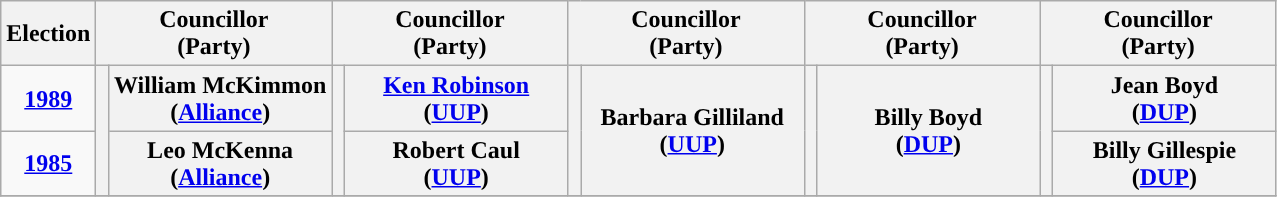<table class="wikitable" style="text-align:center">
<tr>
<th scope="col" width="50">Election</th>
<th scope="col" width="150" colspan = "2">Councillor<br> (Party)</th>
<th scope="col" width="150" colspan = "2">Councillor<br> (Party)</th>
<th scope="col" width="150" colspan = "2">Councillor<br> (Party)</th>
<th scope="col" width="150" colspan = "2">Councillor<br> (Party)</th>
<th scope="col" width="150" colspan = "2">Councillor<br> (Party)</th>
</tr>
<tr>
<td><strong><a href='#'>1989</a></strong></td>
<th rowspan="2" width="1" style="background-color: "></th>
<th rowspan = "1">William McKimmon <br> (<a href='#'>Alliance</a>)</th>
<th rowspan="2" width="1" style="background-color: "></th>
<th rowspan = "1"><a href='#'>Ken Robinson</a> <br> (<a href='#'>UUP</a>)</th>
<th rowspan="2" width="1" style="background-color: "></th>
<th rowspan = "2">Barbara Gilliland <br> (<a href='#'>UUP</a>)</th>
<th rowspan="2" width="1" style="background-color: "></th>
<th rowspan = "2">Billy Boyd <br> (<a href='#'>DUP</a>)</th>
<th rowspan="2" width="1" style="background-color: "></th>
<th rowspan = "1">Jean Boyd <br> (<a href='#'>DUP</a>)</th>
</tr>
<tr>
<td><strong><a href='#'>1985</a></strong></td>
<th rowspan = "1">Leo McKenna <br> (<a href='#'>Alliance</a>)</th>
<th rowspan = "1">Robert Caul <br> (<a href='#'>UUP</a>)</th>
<th rowspan = "1">Billy Gillespie <br> (<a href='#'>DUP</a>)</th>
</tr>
<tr>
</tr>
</table>
